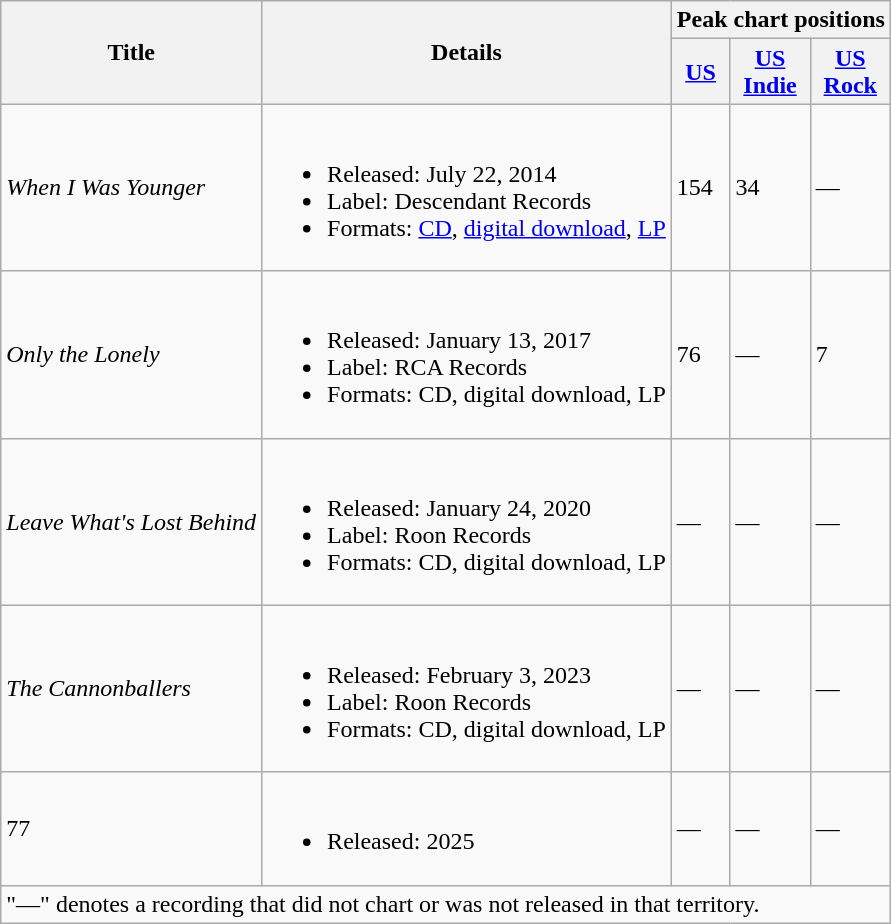<table class="wikitable">
<tr>
<th rowspan="2">Title</th>
<th rowspan="2">Details</th>
<th colspan="3">Peak chart positions</th>
</tr>
<tr>
<th><a href='#'>US</a><br></th>
<th><a href='#'>US</a><br><a href='#'>Indie</a><br></th>
<th><a href='#'>US</a><br><a href='#'>Rock</a><br></th>
</tr>
<tr>
<td><em>When I Was Younger</em></td>
<td><br><ul><li>Released: July 22, 2014</li><li>Label: Descendant Records</li><li>Formats: <a href='#'>CD</a>, <a href='#'>digital download</a>, <a href='#'>LP</a></li></ul></td>
<td>154</td>
<td>34</td>
<td>—</td>
</tr>
<tr>
<td><em>Only the Lonely</em></td>
<td><br><ul><li>Released: January 13, 2017</li><li>Label: RCA Records</li><li>Formats: CD, digital download, LP</li></ul></td>
<td>76</td>
<td>—</td>
<td>7</td>
</tr>
<tr>
<td><em>Leave What's Lost Behind</em></td>
<td><br><ul><li>Released: January 24, 2020</li><li>Label: Roon Records</li><li>Formats: CD, digital download, LP</li></ul></td>
<td>—</td>
<td>—</td>
<td>—</td>
</tr>
<tr>
<td><em>The Cannonballers</em></td>
<td><br><ul><li>Released: February 3, 2023</li><li>Label: Roon Records</li><li>Formats: CD, digital download, LP</li></ul></td>
<td>—</td>
<td>—</td>
<td>—</td>
</tr>
<tr>
<td>77</td>
<td><br><ul><li>Released: 2025</li></ul></td>
<td>—</td>
<td>—</td>
<td>—</td>
</tr>
<tr>
<td colspan="5">"—" denotes a recording that did not chart or was not released in that territory.</td>
</tr>
</table>
